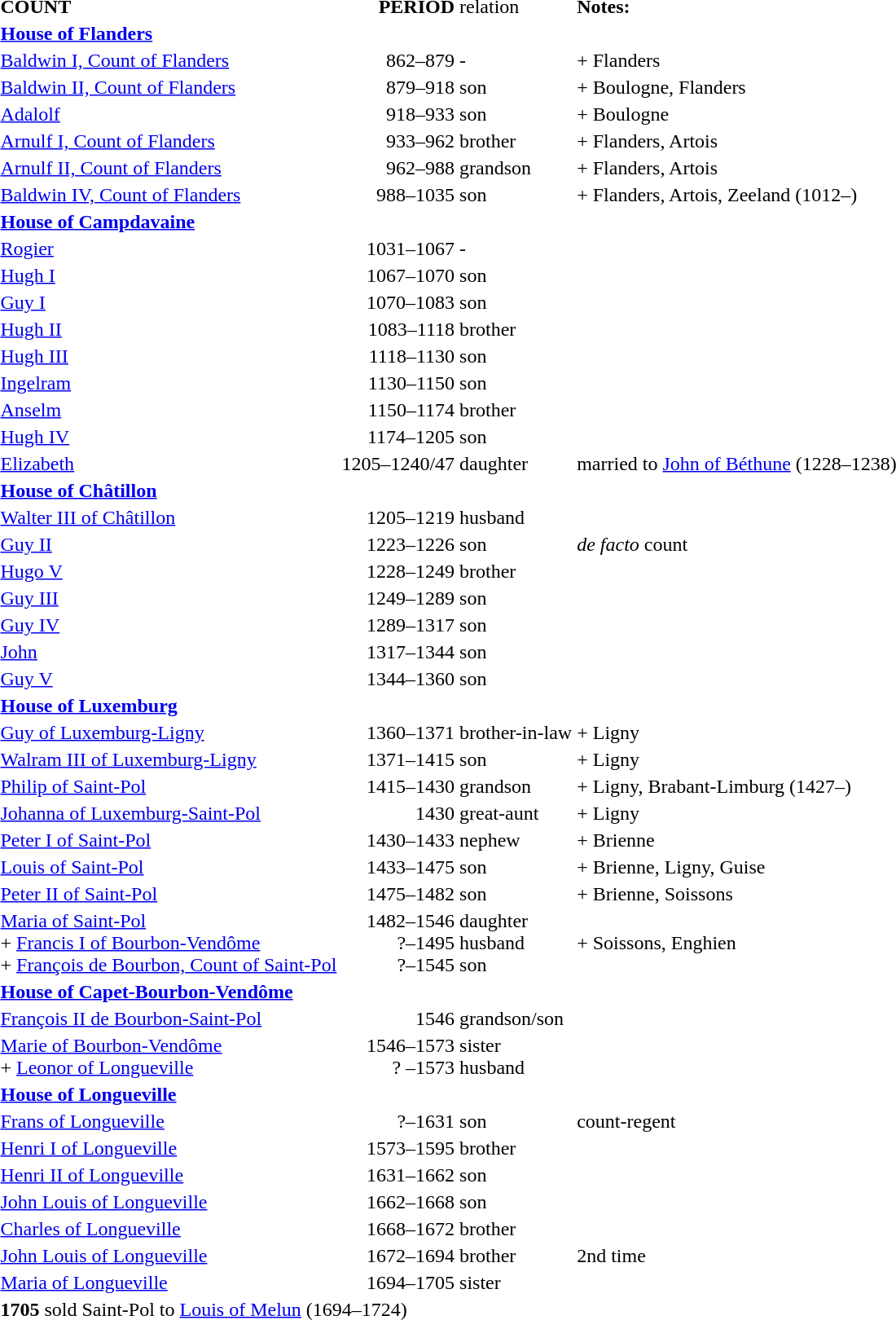<table class="toccolours" style="margin: 0 2em 0 2em;">
<tr>
<td><strong>COUNT</strong></td>
<td ALIGN="right"><strong>PERIOD</strong></td>
<td>relation</td>
<td><strong>Notes:</strong></td>
</tr>
<tr>
<td Colspan=4><strong><a href='#'>House of Flanders</a></strong></td>
</tr>
<tr>
<td><a href='#'>Baldwin I, Count of Flanders</a></td>
<td ALIGN="right">862–879</td>
<td>-</td>
<td>+ Flanders</td>
</tr>
<tr>
<td><a href='#'>Baldwin II, Count of Flanders</a></td>
<td ALIGN="right">879–918</td>
<td>son</td>
<td>+ Boulogne, Flanders</td>
</tr>
<tr>
<td><a href='#'>Adalolf</a></td>
<td ALIGN="right">918–933</td>
<td>son</td>
<td>+ Boulogne</td>
</tr>
<tr>
<td><a href='#'>Arnulf I, Count of Flanders</a></td>
<td ALIGN="right">933–962</td>
<td>brother</td>
<td>+ Flanders, Artois</td>
</tr>
<tr>
<td><a href='#'>Arnulf II, Count of Flanders</a></td>
<td ALIGN="right">962–988</td>
<td>grandson</td>
<td>+ Flanders, Artois</td>
</tr>
<tr>
<td><a href='#'>Baldwin IV, Count of Flanders</a></td>
<td ALIGN="right">988–1035</td>
<td>son</td>
<td>+ Flanders, Artois, Zeeland (1012–)</td>
</tr>
<tr>
<td Colspan=4><strong><a href='#'>House of Campdavaine</a></strong></td>
</tr>
<tr>
<td><a href='#'>Rogier</a></td>
<td ALIGN="right">1031–1067</td>
<td>-</td>
<td></td>
</tr>
<tr>
<td><a href='#'>Hugh I</a></td>
<td ALIGN="right">1067–1070</td>
<td>son</td>
<td></td>
</tr>
<tr>
<td><a href='#'>Guy I</a></td>
<td ALIGN="right">1070–1083</td>
<td>son</td>
<td></td>
</tr>
<tr>
<td><a href='#'>Hugh II</a></td>
<td ALIGN="right">1083–1118</td>
<td>brother</td>
<td></td>
</tr>
<tr>
<td><a href='#'>Hugh III</a></td>
<td ALIGN="right">1118–1130</td>
<td>son</td>
<td></td>
</tr>
<tr>
<td><a href='#'>Ingelram</a></td>
<td ALIGN="right">1130–1150</td>
<td>son</td>
<td></td>
</tr>
<tr>
<td><a href='#'>Anselm</a></td>
<td ALIGN="right">1150–1174</td>
<td>brother</td>
<td></td>
</tr>
<tr>
<td><a href='#'>Hugh IV</a></td>
<td ALIGN="right">1174–1205</td>
<td>son</td>
<td></td>
</tr>
<tr>
<td><a href='#'>Elizabeth</a></td>
<td ALIGN="right">1205–1240/47</td>
<td>daughter</td>
<td>married to <a href='#'>John of Béthune</a> (1228–1238)</td>
</tr>
<tr>
<td Colspan=4><strong><a href='#'>House of Châtillon</a></strong></td>
</tr>
<tr>
<td><a href='#'>Walter III of Châtillon</a></td>
<td ALIGN="right">1205–1219</td>
<td>husband</td>
<td></td>
</tr>
<tr>
<td><a href='#'>Guy II</a></td>
<td ALIGN="right">1223–1226</td>
<td>son</td>
<td><em>de facto</em> count</td>
</tr>
<tr>
<td><a href='#'>Hugo V</a></td>
<td ALIGN="right">1228–1249</td>
<td>brother</td>
<td></td>
</tr>
<tr>
<td><a href='#'>Guy III</a></td>
<td ALIGN="right">1249–1289</td>
<td>son</td>
<td></td>
</tr>
<tr>
<td><a href='#'>Guy IV</a></td>
<td ALIGN="right">1289–1317</td>
<td>son</td>
<td></td>
</tr>
<tr>
<td><a href='#'>John</a></td>
<td ALIGN="right">1317–1344</td>
<td>son</td>
<td></td>
</tr>
<tr>
<td><a href='#'>Guy V</a></td>
<td ALIGN="right">1344–1360</td>
<td>son</td>
<td></td>
</tr>
<tr>
<td Colspan=4><strong><a href='#'>House of Luxemburg</a></strong></td>
</tr>
<tr>
<td><a href='#'>Guy of Luxemburg-Ligny</a></td>
<td ALIGN="right">1360–1371</td>
<td>brother-in-law</td>
<td>+ Ligny</td>
</tr>
<tr>
<td><a href='#'>Walram III of Luxemburg-Ligny</a></td>
<td ALIGN="right">1371–1415</td>
<td>son</td>
<td>+ Ligny</td>
</tr>
<tr>
<td><a href='#'>Philip of Saint-Pol</a></td>
<td ALIGN="right">1415–1430</td>
<td>grandson</td>
<td>+ Ligny, Brabant-Limburg (1427–)</td>
</tr>
<tr>
<td><a href='#'>Johanna of Luxemburg-Saint-Pol</a></td>
<td ALIGN="right">1430</td>
<td>great-aunt</td>
<td>+ Ligny</td>
</tr>
<tr>
<td><a href='#'>Peter I of Saint-Pol</a></td>
<td ALIGN="right">1430–1433</td>
<td>nephew</td>
<td>+ Brienne</td>
</tr>
<tr>
<td><a href='#'>Louis of Saint-Pol</a></td>
<td ALIGN="right">1433–1475</td>
<td>son</td>
<td>+ Brienne, Ligny, Guise</td>
</tr>
<tr>
<td><a href='#'>Peter II of Saint-Pol</a></td>
<td ALIGN="right">1475–1482</td>
<td>son</td>
<td>+ Brienne, Soissons</td>
</tr>
<tr>
<td><a href='#'>Maria of Saint-Pol</a><br>+ <a href='#'>Francis I of Bourbon-Vendôme</a><br>+ <a href='#'>François de Bourbon, Count of Saint-Pol</a></td>
<td ALIGN="right">1482–1546<br>?–1495<br>?–1545</td>
<td>daughter<br>husband<br>son</td>
<td>+ Soissons, Enghien</td>
</tr>
<tr>
<td Colspan=4><strong><a href='#'>House of Capet-Bourbon-Vendôme</a></strong></td>
</tr>
<tr>
<td><a href='#'>François II de Bourbon-Saint-Pol</a></td>
<td ALIGN="right">1546</td>
<td>grandson/son</td>
<td></td>
</tr>
<tr>
<td><a href='#'>Marie of Bourbon-Vendôme</a><br>+ <a href='#'>Leonor of Longueville</a></td>
<td ALIGN="right">1546–1573<br>? –1573</td>
<td>sister<br>husband</td>
<td></td>
</tr>
<tr>
<td Colspan=4><strong><a href='#'>House of Longueville</a></strong></td>
</tr>
<tr>
<td><a href='#'>Frans of Longueville</a></td>
<td ALIGN="right">?–1631</td>
<td>son</td>
<td>count-regent</td>
</tr>
<tr>
<td><a href='#'>Henri I of Longueville</a></td>
<td ALIGN="right">1573–1595</td>
<td>brother</td>
<td></td>
</tr>
<tr>
<td><a href='#'>Henri II of Longueville</a></td>
<td ALIGN="right">1631–1662</td>
<td>son</td>
<td></td>
</tr>
<tr>
<td><a href='#'>John Louis of Longueville</a></td>
<td ALIGN="right">1662–1668</td>
<td>son</td>
<td></td>
</tr>
<tr>
<td><a href='#'>Charles of Longueville</a></td>
<td ALIGN="right">1668–1672</td>
<td>brother</td>
<td></td>
</tr>
<tr>
<td><a href='#'>John Louis of Longueville</a></td>
<td ALIGN="right">1672–1694</td>
<td>brother</td>
<td>2nd time</td>
</tr>
<tr>
<td><a href='#'>Maria of Longueville</a></td>
<td ALIGN="right">1694–1705</td>
<td>sister</td>
<td></td>
</tr>
<tr>
<td Colspan=4><strong>1705</strong> sold Saint-Pol to <a href='#'>Louis of Melun</a> (1694–1724)</td>
</tr>
<tr>
</tr>
</table>
